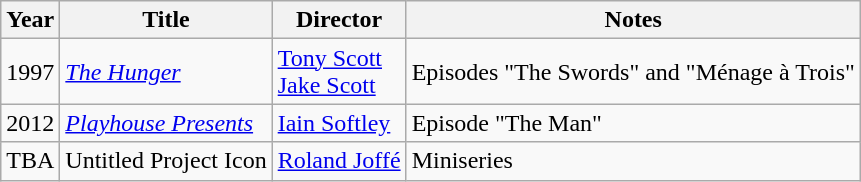<table class="wikitable">
<tr>
<th>Year</th>
<th>Title</th>
<th>Director</th>
<th>Notes</th>
</tr>
<tr>
<td>1997</td>
<td><em><a href='#'>The Hunger</a></em></td>
<td><a href='#'>Tony Scott</a><br><a href='#'>Jake Scott</a></td>
<td>Episodes "The Swords" and "Ménage à Trois"</td>
</tr>
<tr>
<td>2012</td>
<td><em><a href='#'>Playhouse Presents</a></em></td>
<td><a href='#'>Iain Softley</a></td>
<td>Episode "The Man"</td>
</tr>
<tr>
<td>TBA</td>
<td>Untitled Project Icon</td>
<td><a href='#'>Roland Joffé</a></td>
<td>Miniseries</td>
</tr>
</table>
